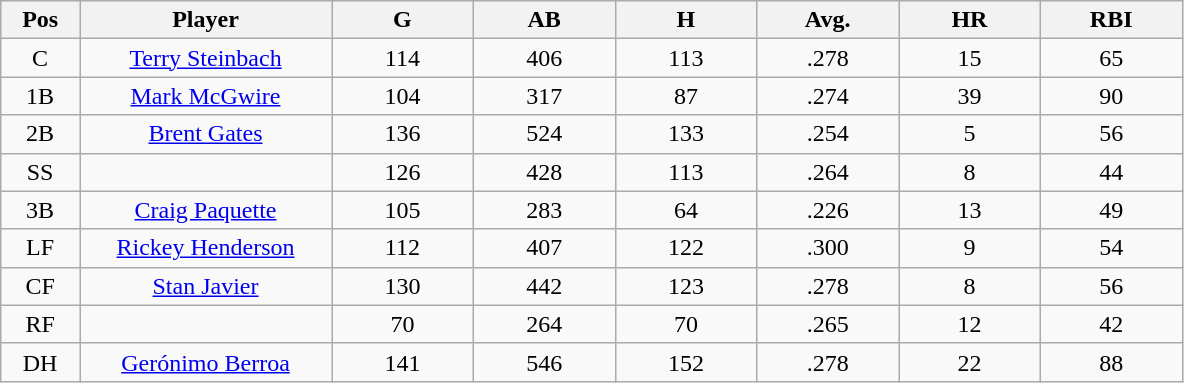<table class="wikitable sortable">
<tr>
<th bgcolor="#DDDDFF" width="5%">Pos</th>
<th bgcolor="#DDDDFF" width="16%">Player</th>
<th bgcolor="#DDDDFF" width="9%">G</th>
<th bgcolor="#DDDDFF" width="9%">AB</th>
<th bgcolor="#DDDDFF" width="9%">H</th>
<th bgcolor="#DDDDFF" width="9%">Avg.</th>
<th bgcolor="#DDDDFF" width="9%">HR</th>
<th bgcolor="#DDDDFF" width="9%">RBI</th>
</tr>
<tr align="center">
<td>C</td>
<td><a href='#'>Terry Steinbach</a></td>
<td>114</td>
<td>406</td>
<td>113</td>
<td>.278</td>
<td>15</td>
<td>65</td>
</tr>
<tr align=center>
<td>1B</td>
<td><a href='#'>Mark McGwire</a></td>
<td>104</td>
<td>317</td>
<td>87</td>
<td>.274</td>
<td>39</td>
<td>90</td>
</tr>
<tr align=center>
<td>2B</td>
<td><a href='#'>Brent Gates</a></td>
<td>136</td>
<td>524</td>
<td>133</td>
<td>.254</td>
<td>5</td>
<td>56</td>
</tr>
<tr align=center>
<td>SS</td>
<td></td>
<td>126</td>
<td>428</td>
<td>113</td>
<td>.264</td>
<td>8</td>
<td>44</td>
</tr>
<tr align="center">
<td>3B</td>
<td><a href='#'>Craig Paquette</a></td>
<td>105</td>
<td>283</td>
<td>64</td>
<td>.226</td>
<td>13</td>
<td>49</td>
</tr>
<tr align=center>
<td>LF</td>
<td><a href='#'>Rickey Henderson</a></td>
<td>112</td>
<td>407</td>
<td>122</td>
<td>.300</td>
<td>9</td>
<td>54</td>
</tr>
<tr align=center>
<td>CF</td>
<td><a href='#'>Stan Javier</a></td>
<td>130</td>
<td>442</td>
<td>123</td>
<td>.278</td>
<td>8</td>
<td>56</td>
</tr>
<tr align=center>
<td>RF</td>
<td></td>
<td>70</td>
<td>264</td>
<td>70</td>
<td>.265</td>
<td>12</td>
<td>42</td>
</tr>
<tr align="center">
<td>DH</td>
<td><a href='#'>Gerónimo Berroa</a></td>
<td>141</td>
<td>546</td>
<td>152</td>
<td>.278</td>
<td>22</td>
<td>88</td>
</tr>
</table>
